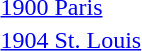<table>
<tr valign="top">
<td><a href='#'>1900 Paris</a><br></td>
<td></td>
<td></td>
<td></td>
</tr>
<tr valign="top">
<td><a href='#'>1904 St. Louis</a><br></td>
<td></td>
<td></td>
<td></td>
</tr>
</table>
